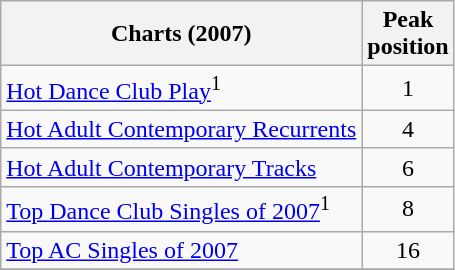<table class="wikitable">
<tr>
<th align="center">Charts (2007)</th>
<th align="center">Peak<br>position</th>
</tr>
<tr>
<td align="left"><a href='#'>Hot Dance Club Play</a><sup>1</sup></td>
<td align="center">1</td>
</tr>
<tr>
<td align="left"><a href='#'>Hot Adult Contemporary Recurrents</a></td>
<td align="center">4</td>
</tr>
<tr>
<td align="left"><a href='#'>Hot Adult Contemporary Tracks</a></td>
<td align="center">6</td>
</tr>
<tr>
<td align="left"><a href='#'>Top Dance Club Singles of 2007</a><sup>1</sup></td>
<td align="center">8</td>
</tr>
<tr>
<td align="left"><a href='#'>Top AC Singles of 2007</a></td>
<td align="center">16</td>
</tr>
<tr>
</tr>
</table>
